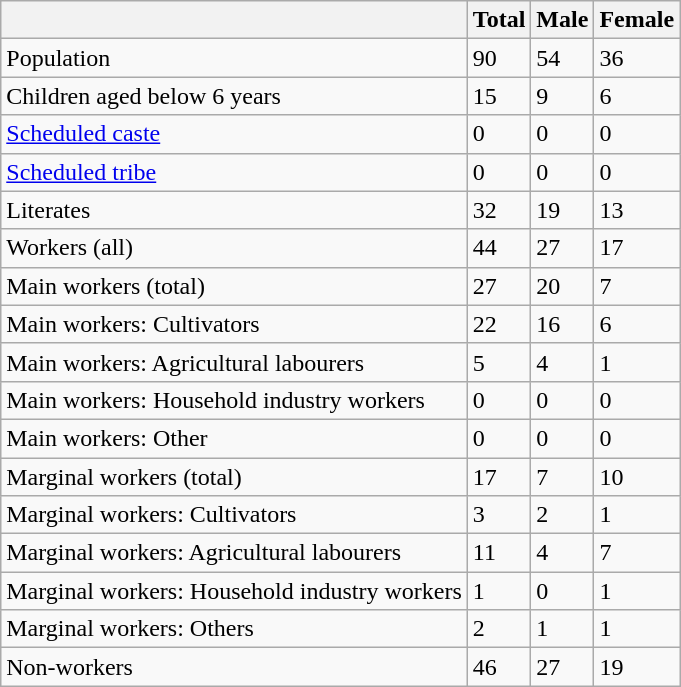<table class="wikitable sortable">
<tr>
<th></th>
<th>Total</th>
<th>Male</th>
<th>Female</th>
</tr>
<tr>
<td>Population</td>
<td>90</td>
<td>54</td>
<td>36</td>
</tr>
<tr>
<td>Children aged below 6 years</td>
<td>15</td>
<td>9</td>
<td>6</td>
</tr>
<tr>
<td><a href='#'>Scheduled caste</a></td>
<td>0</td>
<td>0</td>
<td>0</td>
</tr>
<tr>
<td><a href='#'>Scheduled tribe</a></td>
<td>0</td>
<td>0</td>
<td>0</td>
</tr>
<tr>
<td>Literates</td>
<td>32</td>
<td>19</td>
<td>13</td>
</tr>
<tr>
<td>Workers (all)</td>
<td>44</td>
<td>27</td>
<td>17</td>
</tr>
<tr>
<td>Main workers (total)</td>
<td>27</td>
<td>20</td>
<td>7</td>
</tr>
<tr>
<td>Main workers: Cultivators</td>
<td>22</td>
<td>16</td>
<td>6</td>
</tr>
<tr>
<td>Main workers: Agricultural labourers</td>
<td>5</td>
<td>4</td>
<td>1</td>
</tr>
<tr>
<td>Main workers: Household industry workers</td>
<td>0</td>
<td>0</td>
<td>0</td>
</tr>
<tr>
<td>Main workers: Other</td>
<td>0</td>
<td>0</td>
<td>0</td>
</tr>
<tr>
<td>Marginal workers (total)</td>
<td>17</td>
<td>7</td>
<td>10</td>
</tr>
<tr>
<td>Marginal workers: Cultivators</td>
<td>3</td>
<td>2</td>
<td>1</td>
</tr>
<tr>
<td>Marginal workers: Agricultural labourers</td>
<td>11</td>
<td>4</td>
<td>7</td>
</tr>
<tr>
<td>Marginal workers: Household industry workers</td>
<td>1</td>
<td>0</td>
<td>1</td>
</tr>
<tr>
<td>Marginal workers: Others</td>
<td>2</td>
<td>1</td>
<td>1</td>
</tr>
<tr>
<td>Non-workers</td>
<td>46</td>
<td>27</td>
<td>19</td>
</tr>
</table>
